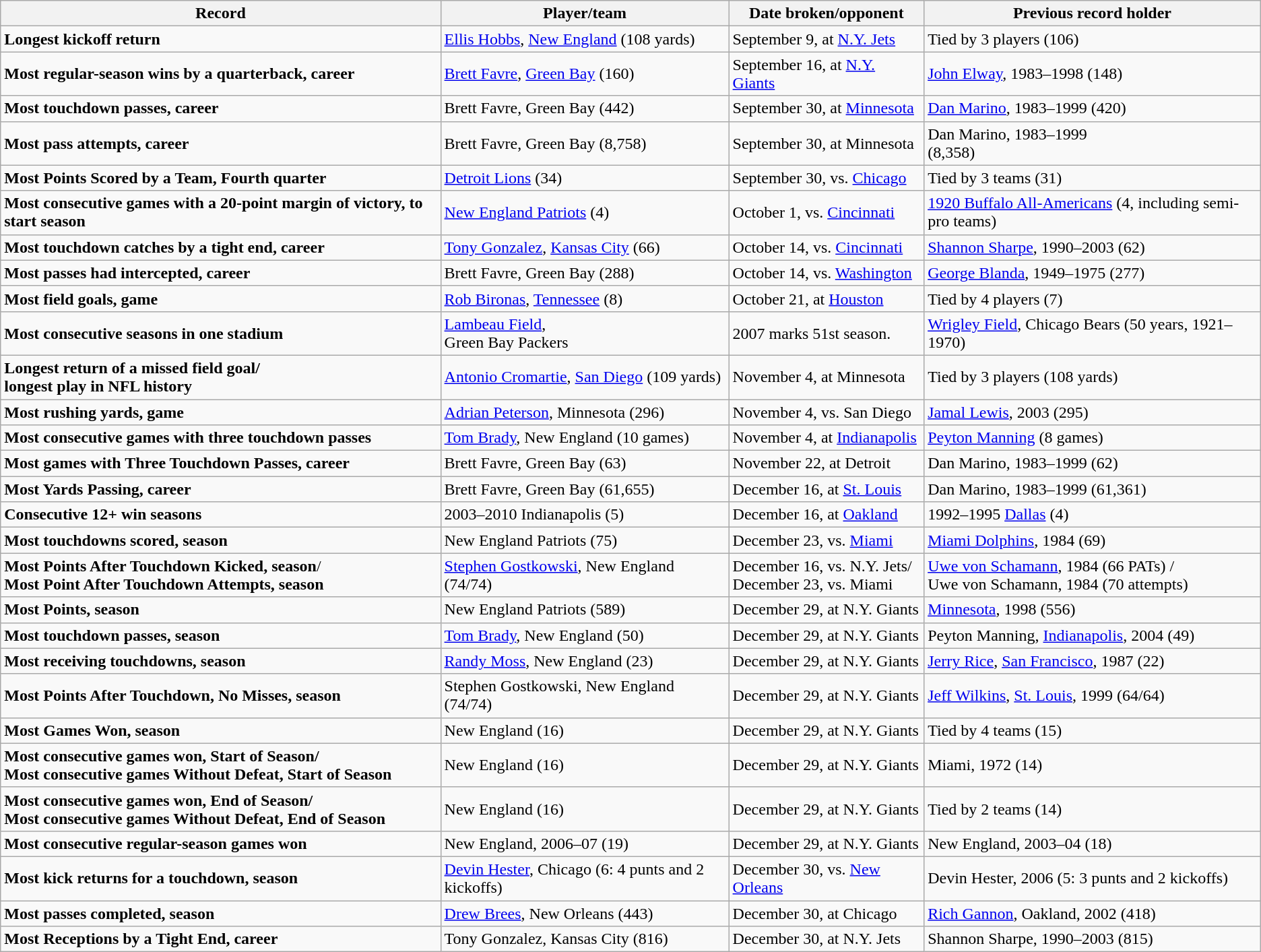<table class="wikitable">
<tr>
<th>Record</th>
<th>Player/team</th>
<th>Date broken/opponent</th>
<th>Previous record holder</th>
</tr>
<tr>
<td><strong>Longest kickoff return</strong></td>
<td><a href='#'>Ellis Hobbs</a>, <a href='#'>New England</a> (108 yards)</td>
<td>September 9, at <a href='#'>N.Y. Jets</a></td>
<td>Tied by 3 players (106)</td>
</tr>
<tr>
<td><strong>Most regular-season wins by a quarterback, career</strong></td>
<td><a href='#'>Brett Favre</a>, <a href='#'>Green Bay</a> (160)</td>
<td>September 16, at <a href='#'>N.Y. Giants</a></td>
<td><a href='#'>John Elway</a>, 1983–1998 (148)</td>
</tr>
<tr>
<td><strong>Most touchdown passes, career</strong></td>
<td>Brett Favre, Green Bay (442)</td>
<td>September 30, at <a href='#'>Minnesota</a></td>
<td><a href='#'>Dan Marino</a>, 1983–1999 (420)</td>
</tr>
<tr>
<td><strong>Most pass attempts, career</strong></td>
<td>Brett Favre, Green Bay (8,758)</td>
<td>September 30, at Minnesota</td>
<td>Dan Marino, 1983–1999<br>(8,358)</td>
</tr>
<tr>
<td><strong>Most Points Scored by a Team, Fourth quarter</strong></td>
<td><a href='#'>Detroit Lions</a> (34)</td>
<td>September 30, vs. <a href='#'>Chicago</a></td>
<td>Tied by 3 teams (31)</td>
</tr>
<tr>
<td><strong>Most consecutive games with a 20-point margin of victory, to start season</strong></td>
<td><a href='#'>New England Patriots</a> (4)</td>
<td>October 1, vs. <a href='#'>Cincinnati</a></td>
<td><a href='#'>1920 Buffalo All-Americans</a> (4, including semi-pro teams)</td>
</tr>
<tr>
<td><strong>Most touchdown catches by a tight end, career</strong></td>
<td><a href='#'>Tony Gonzalez</a>, <a href='#'>Kansas City</a> (66)</td>
<td>October 14, vs. <a href='#'>Cincinnati</a></td>
<td><a href='#'>Shannon Sharpe</a>, 1990–2003 (62)</td>
</tr>
<tr>
<td><strong>Most passes had intercepted, career</strong></td>
<td>Brett Favre, Green Bay (288)</td>
<td>October 14, vs. <a href='#'>Washington</a></td>
<td><a href='#'>George Blanda</a>, 1949–1975 (277)</td>
</tr>
<tr>
<td><strong>Most field goals, game</strong></td>
<td><a href='#'>Rob Bironas</a>, <a href='#'>Tennessee</a> (8)</td>
<td>October 21, at <a href='#'>Houston</a></td>
<td>Tied by 4 players (7)</td>
</tr>
<tr>
<td><strong>Most consecutive seasons in one stadium</strong></td>
<td><a href='#'>Lambeau Field</a>,<br>Green Bay Packers</td>
<td>2007 marks 51st season.</td>
<td><a href='#'>Wrigley Field</a>, Chicago Bears (50 years, 1921–1970)</td>
</tr>
<tr>
<td><strong>Longest return of a missed field goal/<br>longest play in NFL history</strong></td>
<td><a href='#'>Antonio Cromartie</a>, <a href='#'>San Diego</a> (109 yards)</td>
<td>November 4, at Minnesota</td>
<td>Tied by 3 players (108 yards)</td>
</tr>
<tr>
<td><strong>Most rushing yards, game</strong></td>
<td><a href='#'>Adrian Peterson</a>, Minnesota (296)</td>
<td>November 4, vs. San Diego</td>
<td><a href='#'>Jamal Lewis</a>, 2003 (295)</td>
</tr>
<tr>
<td><strong>Most consecutive games with three touchdown passes</strong></td>
<td><a href='#'>Tom Brady</a>, New England (10 games)</td>
<td>November 4, at <a href='#'>Indianapolis</a></td>
<td><a href='#'>Peyton Manning</a> (8 games)</td>
</tr>
<tr>
<td><strong>Most games with Three Touchdown Passes, career</strong></td>
<td>Brett Favre, Green Bay (63)</td>
<td>November 22, at Detroit</td>
<td>Dan Marino, 1983–1999 (62)</td>
</tr>
<tr>
<td><strong>Most Yards Passing, career</strong></td>
<td>Brett Favre, Green Bay (61,655)</td>
<td>December 16, at <a href='#'>St. Louis</a></td>
<td>Dan Marino, 1983–1999 (61,361)</td>
</tr>
<tr>
<td><strong>Consecutive 12+ win seasons</strong></td>
<td>2003–2010 Indianapolis (5)</td>
<td>December 16, at <a href='#'>Oakland</a></td>
<td>1992–1995 <a href='#'>Dallas</a> (4)</td>
</tr>
<tr>
<td><strong>Most touchdowns scored, season</strong></td>
<td>New England Patriots (75)</td>
<td>December 23, vs. <a href='#'>Miami</a></td>
<td><a href='#'>Miami Dolphins</a>, 1984 (69)</td>
</tr>
<tr>
<td><strong>Most Points After Touchdown Kicked, season</strong>/<br><strong>Most Point After Touchdown Attempts, season</strong></td>
<td><a href='#'>Stephen Gostkowski</a>, New England (74/74)</td>
<td>December 16, vs. N.Y. Jets/<br>December 23, vs. Miami</td>
<td><a href='#'>Uwe von Schamann</a>, 1984 (66 PATs) /<br>Uwe von Schamann, 1984 (70 attempts)</td>
</tr>
<tr>
<td><strong>Most Points, season</strong></td>
<td>New England Patriots (589)</td>
<td>December 29, at N.Y. Giants</td>
<td><a href='#'>Minnesota</a>, 1998 (556)</td>
</tr>
<tr>
<td><strong>Most touchdown passes, season</strong></td>
<td><a href='#'>Tom Brady</a>, New England (50)</td>
<td>December 29, at N.Y. Giants</td>
<td>Peyton Manning, <a href='#'>Indianapolis</a>, 2004 (49)</td>
</tr>
<tr>
<td><strong>Most receiving touchdowns, season</strong></td>
<td><a href='#'>Randy Moss</a>, New England (23)</td>
<td>December 29, at N.Y. Giants</td>
<td><a href='#'>Jerry Rice</a>, <a href='#'>San Francisco</a>, 1987 (22)</td>
</tr>
<tr>
<td><strong>Most Points After Touchdown, No Misses, season</strong></td>
<td>Stephen Gostkowski, New England (74/74)</td>
<td>December 29, at N.Y. Giants</td>
<td><a href='#'>Jeff Wilkins</a>, <a href='#'>St. Louis</a>, 1999 (64/64)</td>
</tr>
<tr>
<td><strong>Most Games Won, season</strong></td>
<td>New England (16)</td>
<td>December 29, at N.Y. Giants</td>
<td>Tied by 4 teams (15)</td>
</tr>
<tr>
<td><strong>Most consecutive games won, Start of Season/<br>Most consecutive games Without Defeat, Start of Season</strong></td>
<td>New England (16)</td>
<td>December 29, at N.Y. Giants</td>
<td>Miami, 1972 (14)</td>
</tr>
<tr>
<td><strong>Most consecutive games won, End of Season/<br>Most consecutive games Without Defeat, End of Season</strong></td>
<td>New England (16)</td>
<td>December 29, at N.Y. Giants</td>
<td>Tied by 2 teams (14)</td>
</tr>
<tr>
<td><strong>Most consecutive regular-season games won</strong></td>
<td>New England, 2006–07 (19)</td>
<td>December 29, at N.Y. Giants</td>
<td>New England, 2003–04 (18)</td>
</tr>
<tr>
<td><strong>Most kick returns for a touchdown, season</strong></td>
<td><a href='#'>Devin Hester</a>, Chicago (6: 4 punts and 2 kickoffs)</td>
<td>December 30, vs. <a href='#'>New Orleans</a></td>
<td>Devin Hester, 2006 (5: 3 punts and 2 kickoffs)</td>
</tr>
<tr>
<td><strong>Most passes completed, season</strong></td>
<td><a href='#'>Drew Brees</a>, New Orleans (443)</td>
<td>December 30, at Chicago</td>
<td><a href='#'>Rich Gannon</a>, Oakland, 2002 (418)</td>
</tr>
<tr>
<td><strong>Most Receptions by a Tight End, career</strong></td>
<td>Tony Gonzalez, Kansas City (816)</td>
<td>December 30, at N.Y. Jets</td>
<td>Shannon Sharpe, 1990–2003 (815)</td>
</tr>
</table>
